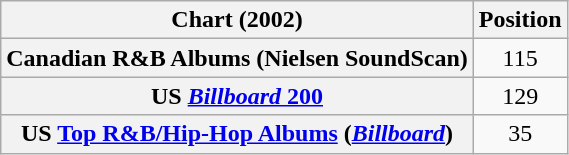<table class="wikitable sortable plainrowheaders">
<tr>
<th scope="col">Chart (2002)</th>
<th scope="col">Position</th>
</tr>
<tr>
<th scope="row">Canadian R&B Albums (Nielsen SoundScan)</th>
<td style="text-align:center;">115</td>
</tr>
<tr>
<th scope="row">US <a href='#'><em>Billboard</em> 200</a></th>
<td style="text-align:center;">129</td>
</tr>
<tr>
<th scope="row">US <a href='#'>Top R&B/Hip-Hop Albums</a> (<em><a href='#'>Billboard</a></em>)</th>
<td style="text-align:center;">35</td>
</tr>
</table>
